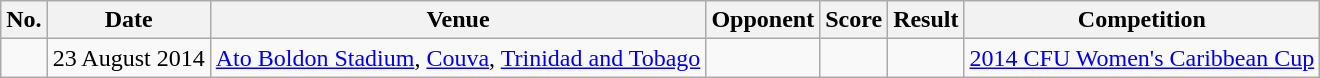<table class="wikitable">
<tr>
<th>No.</th>
<th>Date</th>
<th>Venue</th>
<th>Opponent</th>
<th>Score</th>
<th>Result</th>
<th>Competition</th>
</tr>
<tr>
<td></td>
<td>23 August 2014</td>
<td><a href='#'>Ato Boldon Stadium</a>, <a href='#'>Couva</a>, <a href='#'>Trinidad and Tobago</a></td>
<td></td>
<td></td>
<td></td>
<td><a href='#'>2014 CFU Women's Caribbean Cup</a></td>
</tr>
</table>
